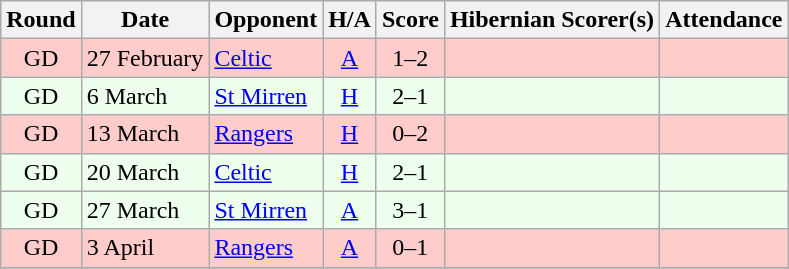<table class="wikitable" style="text-align:center">
<tr>
<th>Round</th>
<th>Date</th>
<th>Opponent</th>
<th>H/A</th>
<th>Score</th>
<th>Hibernian Scorer(s)</th>
<th>Attendance</th>
</tr>
<tr bgcolor=#FFCCCC>
<td>GD</td>
<td align=left>27 February</td>
<td align=left><a href='#'>Celtic</a></td>
<td><a href='#'>A</a></td>
<td>1–2</td>
<td align=left></td>
<td></td>
</tr>
<tr bgcolor=#EEFFEE>
<td>GD</td>
<td align=left>6 March</td>
<td align=left><a href='#'>St Mirren</a></td>
<td><a href='#'>H</a></td>
<td>2–1</td>
<td align=left></td>
<td></td>
</tr>
<tr bgcolor=#FFCCCC>
<td>GD</td>
<td align=left>13 March</td>
<td align=left><a href='#'>Rangers</a></td>
<td><a href='#'>H</a></td>
<td>0–2</td>
<td align=left></td>
<td></td>
</tr>
<tr bgcolor=#EEFFEE>
<td>GD</td>
<td align=left>20 March</td>
<td align=left><a href='#'>Celtic</a></td>
<td><a href='#'>H</a></td>
<td>2–1</td>
<td align=left></td>
<td></td>
</tr>
<tr bgcolor=#EEFFEE>
<td>GD</td>
<td align=left>27 March</td>
<td align=left><a href='#'>St Mirren</a></td>
<td><a href='#'>A</a></td>
<td>3–1</td>
<td align=left></td>
<td></td>
</tr>
<tr bgcolor=#FFCCCC>
<td>GD</td>
<td align=left>3 April</td>
<td align=left><a href='#'>Rangers</a></td>
<td><a href='#'>A</a></td>
<td>0–1</td>
<td align=left></td>
<td></td>
</tr>
<tr>
</tr>
</table>
